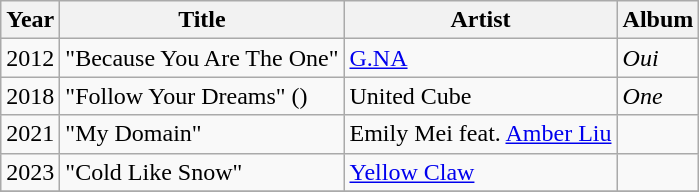<table class="wikitable">
<tr>
<th>Year</th>
<th>Title</th>
<th>Artist</th>
<th>Album</th>
</tr>
<tr>
<td>2012</td>
<td>"Because You Are The One"</td>
<td><a href='#'>G.NA</a></td>
<td><em>Oui</em></td>
</tr>
<tr>
<td>2018</td>
<td>"Follow Your Dreams" ()</td>
<td>United Cube</td>
<td><em>One</em></td>
</tr>
<tr>
<td>2021</td>
<td>"My Domain"</td>
<td>Emily Mei feat. <a href='#'>Amber Liu</a></td>
<td></td>
</tr>
<tr>
<td>2023</td>
<td>"Cold Like Snow"</td>
<td><a href='#'>Yellow Claw</a></td>
<td></td>
</tr>
<tr>
</tr>
</table>
